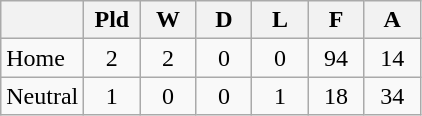<table class="wikitable" border="1">
<tr>
<th width=40></th>
<th width=30>Pld</th>
<th width=30>W</th>
<th width=30>D</th>
<th width=30>L</th>
<th width=30>F</th>
<th width=30>A</th>
</tr>
<tr>
<td>Home</td>
<td align=center>2</td>
<td align=center>2</td>
<td align=center>0</td>
<td align=center>0</td>
<td align=center>94</td>
<td align=center>14</td>
</tr>
<tr>
<td>Neutral</td>
<td align=center>1</td>
<td align=center>0</td>
<td align=center>0</td>
<td align=center>1</td>
<td align=center>18</td>
<td align=center>34</td>
</tr>
</table>
